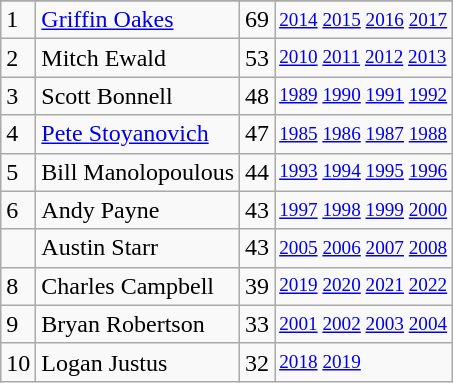<table class="wikitable">
<tr>
</tr>
<tr>
<td>1</td>
<td><a href='#'>Griffin Oakes</a></td>
<td>69</td>
<td style="font-size:80%;"><a href='#'>2014</a> <a href='#'>2015</a> <a href='#'>2016</a> <a href='#'>2017</a></td>
</tr>
<tr>
<td>2</td>
<td>Mitch Ewald</td>
<td>53</td>
<td style="font-size:80%;"><a href='#'>2010</a> <a href='#'>2011</a> <a href='#'>2012</a> <a href='#'>2013</a></td>
</tr>
<tr>
<td>3</td>
<td>Scott Bonnell</td>
<td>48</td>
<td style="font-size:80%;"><a href='#'>1989</a> <a href='#'>1990</a> <a href='#'>1991</a> <a href='#'>1992</a></td>
</tr>
<tr>
<td>4</td>
<td><a href='#'>Pete Stoyanovich</a></td>
<td>47</td>
<td style="font-size:80%;"><a href='#'>1985</a> <a href='#'>1986</a> <a href='#'>1987</a> <a href='#'>1988</a></td>
</tr>
<tr>
<td>5</td>
<td>Bill Manolopoulous</td>
<td>44</td>
<td style="font-size:80%;"><a href='#'>1993</a> <a href='#'>1994</a> <a href='#'>1995</a> <a href='#'>1996</a></td>
</tr>
<tr>
<td>6</td>
<td>Andy Payne</td>
<td>43</td>
<td style="font-size:80%;"><a href='#'>1997</a> <a href='#'>1998</a> <a href='#'>1999</a> <a href='#'>2000</a></td>
</tr>
<tr>
<td></td>
<td>Austin Starr</td>
<td>43</td>
<td style="font-size:80%;"><a href='#'>2005</a> <a href='#'>2006</a> <a href='#'>2007</a> <a href='#'>2008</a></td>
</tr>
<tr>
<td>8</td>
<td>Charles Campbell</td>
<td>39</td>
<td style="font-size:80%;"><a href='#'>2019</a> <a href='#'>2020</a> <a href='#'>2021</a> <a href='#'>2022</a></td>
</tr>
<tr>
<td>9</td>
<td>Bryan Robertson</td>
<td>33</td>
<td style="font-size:80%;"><a href='#'>2001</a> <a href='#'>2002</a> <a href='#'>2003</a> <a href='#'>2004</a></td>
</tr>
<tr>
<td>10</td>
<td>Logan Justus</td>
<td>32</td>
<td style="font-size:80%;"><a href='#'>2018</a> <a href='#'>2019</a></td>
</tr>
</table>
